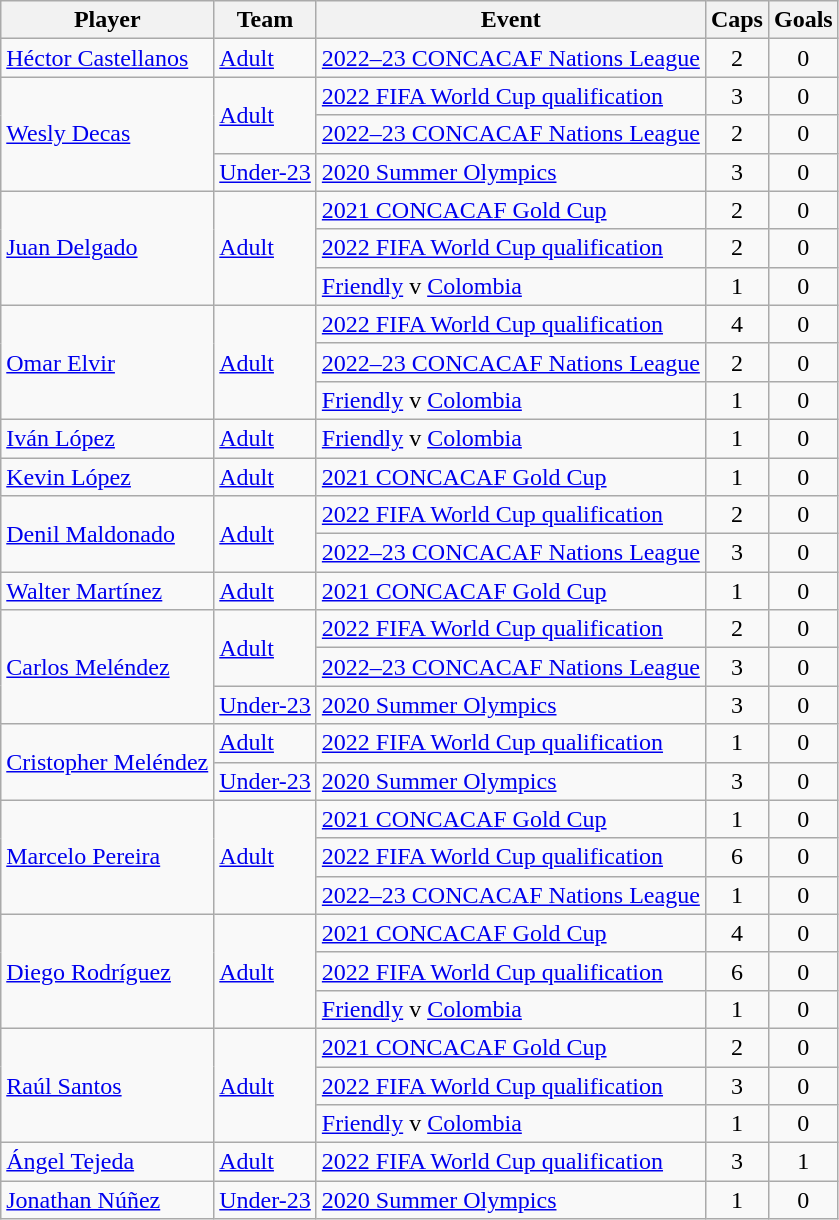<table class="wikitable">
<tr>
<th>Player</th>
<th>Team</th>
<th>Event</th>
<th>Caps</th>
<th>Goals</th>
</tr>
<tr>
<td><a href='#'>Héctor Castellanos</a></td>
<td><a href='#'>Adult</a></td>
<td><a href='#'>2022–23 CONCACAF Nations League</a></td>
<td align=center>2</td>
<td align=center>0</td>
</tr>
<tr>
<td rowspan=3><a href='#'>Wesly Decas</a></td>
<td rowspan=2><a href='#'>Adult</a></td>
<td><a href='#'>2022 FIFA World Cup qualification</a></td>
<td align=center>3</td>
<td align=center>0</td>
</tr>
<tr>
<td><a href='#'>2022–23 CONCACAF Nations League</a></td>
<td align=center>2</td>
<td align=center>0</td>
</tr>
<tr>
<td><a href='#'>Under-23</a></td>
<td><a href='#'>2020 Summer Olympics</a></td>
<td align=center>3</td>
<td align=center>0</td>
</tr>
<tr>
<td rowspan=3><a href='#'>Juan Delgado</a></td>
<td rowspan=3><a href='#'>Adult</a></td>
<td><a href='#'>2021 CONCACAF Gold Cup</a></td>
<td align=center>2</td>
<td align=center>0</td>
</tr>
<tr>
<td><a href='#'>2022 FIFA World Cup qualification</a></td>
<td align=center>2</td>
<td align=center>0</td>
</tr>
<tr>
<td><a href='#'>Friendly</a> v <a href='#'>Colombia</a></td>
<td align=center>1</td>
<td align=center>0</td>
</tr>
<tr>
<td rowspan=3><a href='#'>Omar Elvir</a></td>
<td rowspan=3><a href='#'>Adult</a></td>
<td><a href='#'>2022 FIFA World Cup qualification</a></td>
<td align=center>4</td>
<td align=center>0</td>
</tr>
<tr>
<td><a href='#'>2022–23 CONCACAF Nations League</a></td>
<td align=center>2</td>
<td align=center>0</td>
</tr>
<tr>
<td><a href='#'>Friendly</a> v <a href='#'>Colombia</a></td>
<td align=center>1</td>
<td align=center>0</td>
</tr>
<tr>
<td><a href='#'>Iván López</a></td>
<td><a href='#'>Adult</a></td>
<td><a href='#'>Friendly</a> v <a href='#'>Colombia</a></td>
<td align=center>1</td>
<td align=center>0</td>
</tr>
<tr>
<td><a href='#'>Kevin López</a></td>
<td><a href='#'>Adult</a></td>
<td><a href='#'>2021 CONCACAF Gold Cup</a></td>
<td align=center>1</td>
<td align=center>0</td>
</tr>
<tr>
<td rowspan=2><a href='#'>Denil Maldonado</a></td>
<td rowspan=2><a href='#'>Adult</a></td>
<td><a href='#'>2022 FIFA World Cup qualification</a></td>
<td align=center>2</td>
<td align=center>0</td>
</tr>
<tr>
<td><a href='#'>2022–23 CONCACAF Nations League</a></td>
<td align=center>3</td>
<td align=center>0</td>
</tr>
<tr>
<td><a href='#'>Walter Martínez</a></td>
<td><a href='#'>Adult</a></td>
<td><a href='#'>2021 CONCACAF Gold Cup</a></td>
<td align=center>1</td>
<td align=center>0</td>
</tr>
<tr>
<td rowspan=3><a href='#'>Carlos Meléndez</a></td>
<td rowspan=2><a href='#'>Adult</a></td>
<td><a href='#'>2022 FIFA World Cup qualification</a></td>
<td align=center>2</td>
<td align=center>0</td>
</tr>
<tr>
<td><a href='#'>2022–23 CONCACAF Nations League</a></td>
<td align=center>3</td>
<td align=center>0</td>
</tr>
<tr>
<td><a href='#'>Under-23</a></td>
<td><a href='#'>2020 Summer Olympics</a></td>
<td align=center>3</td>
<td align=center>0</td>
</tr>
<tr>
<td rowspan=2><a href='#'>Cristopher Meléndez</a></td>
<td><a href='#'>Adult</a></td>
<td><a href='#'>2022 FIFA World Cup qualification</a></td>
<td align=center>1</td>
<td align=center>0</td>
</tr>
<tr>
<td><a href='#'>Under-23</a></td>
<td><a href='#'>2020 Summer Olympics</a></td>
<td align=center>3</td>
<td align=center>0</td>
</tr>
<tr>
<td rowspan=3><a href='#'>Marcelo Pereira</a></td>
<td rowspan=3><a href='#'>Adult</a></td>
<td><a href='#'>2021 CONCACAF Gold Cup</a></td>
<td align=center>1</td>
<td align=center>0</td>
</tr>
<tr>
<td><a href='#'>2022 FIFA World Cup qualification</a></td>
<td align=center>6</td>
<td align=center>0</td>
</tr>
<tr>
<td><a href='#'>2022–23 CONCACAF Nations League</a></td>
<td align=center>1</td>
<td align=center>0</td>
</tr>
<tr>
<td rowspan=3><a href='#'>Diego Rodríguez</a></td>
<td rowspan=3><a href='#'>Adult</a></td>
<td><a href='#'>2021 CONCACAF Gold Cup</a></td>
<td align=center>4</td>
<td align=center>0</td>
</tr>
<tr>
<td><a href='#'>2022 FIFA World Cup qualification</a></td>
<td align=center>6</td>
<td align=center>0</td>
</tr>
<tr>
<td><a href='#'>Friendly</a> v <a href='#'>Colombia</a></td>
<td align=center>1</td>
<td align=center>0</td>
</tr>
<tr>
<td rowspan=3><a href='#'>Raúl Santos</a></td>
<td rowspan=3><a href='#'>Adult</a></td>
<td><a href='#'>2021 CONCACAF Gold Cup</a></td>
<td align=center>2</td>
<td align=center>0</td>
</tr>
<tr>
<td><a href='#'>2022 FIFA World Cup qualification</a></td>
<td align=center>3</td>
<td align=center>0</td>
</tr>
<tr>
<td><a href='#'>Friendly</a> v <a href='#'>Colombia</a></td>
<td align=center>1</td>
<td align=center>0</td>
</tr>
<tr>
<td><a href='#'>Ángel Tejeda</a></td>
<td><a href='#'>Adult</a></td>
<td><a href='#'>2022 FIFA World Cup qualification</a></td>
<td align=center>3</td>
<td align=center>1</td>
</tr>
<tr>
<td><a href='#'>Jonathan Núñez</a></td>
<td><a href='#'>Under-23</a></td>
<td><a href='#'>2020 Summer Olympics</a></td>
<td align=center>1</td>
<td align=center>0</td>
</tr>
</table>
